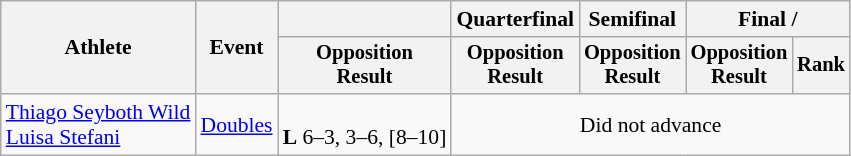<table class="wikitable" style="font-size:90%;">
<tr>
<th rowspan=2>Athlete</th>
<th rowspan=2>Event</th>
<th></th>
<th>Quarterfinal</th>
<th>Semifinal</th>
<th colspan=2>Final / </th>
</tr>
<tr style="font-size:95%">
<th>Opposition<br>Result</th>
<th>Opposition<br>Result</th>
<th>Opposition<br>Result</th>
<th>Opposition<br>Result</th>
<th>Rank</th>
</tr>
<tr align=center>
<td align=left><a href='#'>Thiago Seyboth Wild</a><br><a href='#'>Luisa Stefani</a></td>
<td align=left><a href='#'>Doubles</a></td>
<td><br><strong>L</strong> 6–3, 3–6, [8–10]</td>
<td colspan=4>Did not advance</td>
</tr>
</table>
